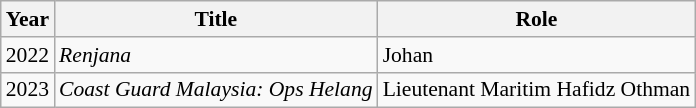<table class="wikitable" style="font-size:90%;">
<tr>
<th>Year</th>
<th>Title</th>
<th>Role</th>
</tr>
<tr>
<td>2022</td>
<td><em>Renjana</em></td>
<td>Johan</td>
</tr>
<tr>
<td>2023</td>
<td><em>Coast Guard Malaysia: Ops Helang</em></td>
<td>Lieutenant Maritim Hafidz Othman</td>
</tr>
</table>
